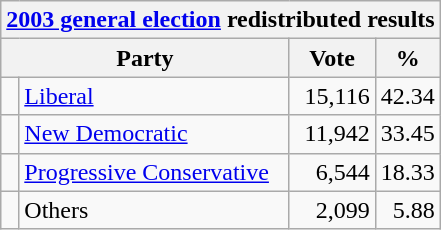<table class="wikitable">
<tr>
<th colspan="4"><a href='#'>2003 general election</a> redistributed results</th>
</tr>
<tr>
<th bgcolor="#DDDDFF" width="130px" colspan="2">Party</th>
<th bgcolor="#DDDDFF" width="50px">Vote</th>
<th bgcolor="#DDDDFF" width="30px">%</th>
</tr>
<tr>
<td> </td>
<td><a href='#'>Liberal</a></td>
<td align=right>15,116</td>
<td align=right>42.34</td>
</tr>
<tr>
<td> </td>
<td><a href='#'>New Democratic</a></td>
<td align=right>11,942</td>
<td align=right>33.45</td>
</tr>
<tr>
<td> </td>
<td><a href='#'>Progressive Conservative</a></td>
<td align=right>6,544</td>
<td align=right>18.33</td>
</tr>
<tr>
<td> </td>
<td>Others</td>
<td align=right>2,099</td>
<td align=right>5.88</td>
</tr>
</table>
